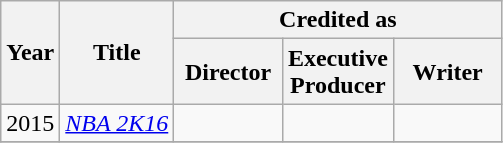<table class="wikitable" style="white-space:nowrap">
<tr>
<th rowspan="2">Year</th>
<th rowspan="2">Title</th>
<th colspan="3">Credited as</th>
</tr>
<tr>
<th width=65>Director</th>
<th width=65>Executive<br>Producer</th>
<th width=65>Writer</th>
</tr>
<tr>
<td>2015</td>
<td><em><a href='#'>NBA 2K16</a></em></td>
<td></td>
<td></td>
<td></td>
</tr>
<tr>
</tr>
</table>
